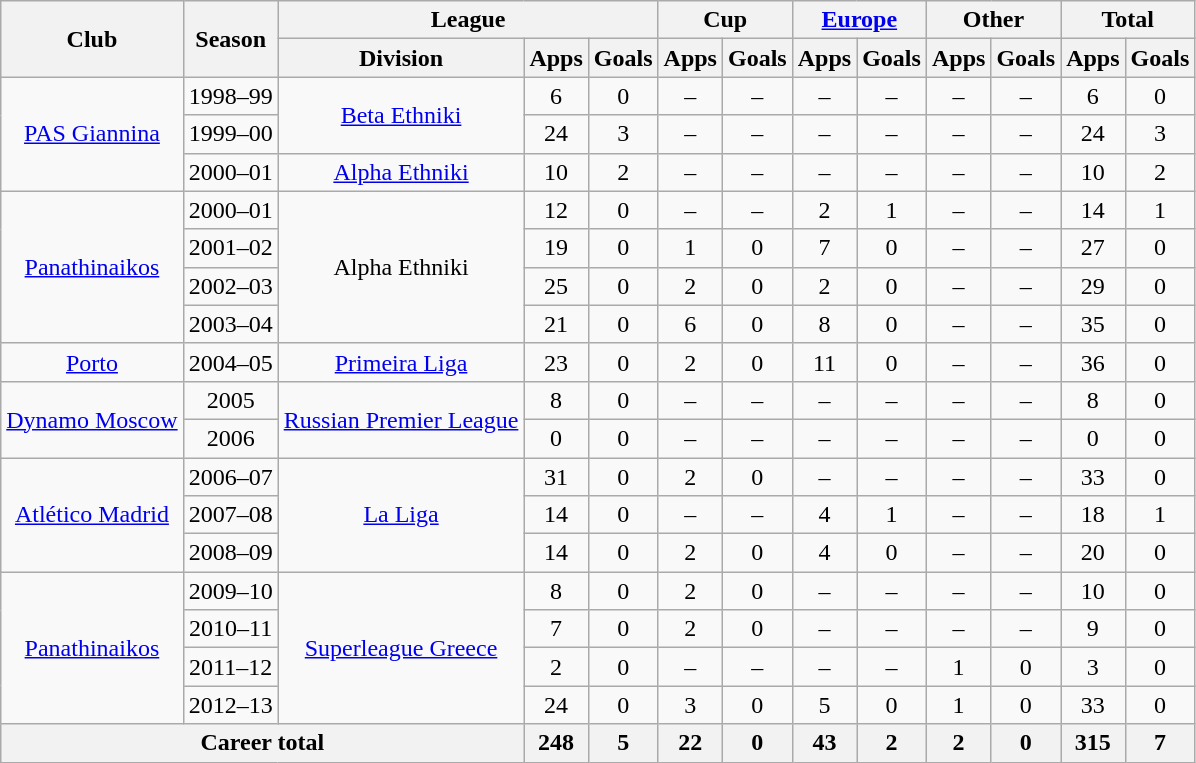<table class="wikitable" style="text-align:center">
<tr>
<th rowspan="2">Club</th>
<th rowspan="2">Season</th>
<th colspan="3">League</th>
<th colspan="2">Cup</th>
<th colspan="2"><a href='#'>Europe</a></th>
<th colspan="2">Other</th>
<th colspan="2">Total</th>
</tr>
<tr>
<th>Division</th>
<th>Apps</th>
<th>Goals</th>
<th>Apps</th>
<th>Goals</th>
<th>Apps</th>
<th>Goals</th>
<th>Apps</th>
<th>Goals</th>
<th>Apps</th>
<th>Goals</th>
</tr>
<tr>
<td rowspan="3"><a href='#'>PAS Giannina</a></td>
<td>1998–99</td>
<td rowspan="2"><a href='#'>Beta Ethniki</a></td>
<td>6</td>
<td>0</td>
<td>–</td>
<td>–</td>
<td>–</td>
<td>–</td>
<td>–</td>
<td>–</td>
<td>6</td>
<td>0</td>
</tr>
<tr>
<td>1999–00</td>
<td>24</td>
<td>3</td>
<td>–</td>
<td>–</td>
<td>–</td>
<td>–</td>
<td>–</td>
<td>–</td>
<td>24</td>
<td>3</td>
</tr>
<tr>
<td>2000–01</td>
<td><a href='#'>Alpha Ethniki</a></td>
<td>10</td>
<td>2</td>
<td>–</td>
<td>–</td>
<td>–</td>
<td>–</td>
<td>–</td>
<td>–</td>
<td>10</td>
<td>2</td>
</tr>
<tr>
<td rowspan="4"><a href='#'>Panathinaikos</a></td>
<td>2000–01</td>
<td rowspan="4">Alpha Ethniki</td>
<td>12</td>
<td>0</td>
<td>–</td>
<td>–</td>
<td>2</td>
<td>1</td>
<td>–</td>
<td>–</td>
<td>14</td>
<td>1</td>
</tr>
<tr>
<td>2001–02</td>
<td>19</td>
<td>0</td>
<td>1</td>
<td>0</td>
<td>7</td>
<td>0</td>
<td>–</td>
<td>–</td>
<td>27</td>
<td>0</td>
</tr>
<tr>
<td>2002–03</td>
<td>25</td>
<td>0</td>
<td>2</td>
<td>0</td>
<td>2</td>
<td>0</td>
<td>–</td>
<td>–</td>
<td>29</td>
<td>0</td>
</tr>
<tr>
<td>2003–04</td>
<td>21</td>
<td>0</td>
<td>6</td>
<td>0</td>
<td>8</td>
<td>0</td>
<td>–</td>
<td>–</td>
<td>35</td>
<td>0</td>
</tr>
<tr>
<td><a href='#'>Porto</a></td>
<td>2004–05</td>
<td><a href='#'>Primeira Liga</a></td>
<td>23</td>
<td>0</td>
<td>2</td>
<td>0</td>
<td>11</td>
<td>0</td>
<td>–</td>
<td>–</td>
<td>36</td>
<td>0</td>
</tr>
<tr>
<td rowspan="2"><a href='#'>Dynamo Moscow</a></td>
<td>2005</td>
<td rowspan="2"><a href='#'>Russian Premier League</a></td>
<td>8</td>
<td>0</td>
<td>–</td>
<td>–</td>
<td>–</td>
<td>–</td>
<td>–</td>
<td>–</td>
<td>8</td>
<td>0</td>
</tr>
<tr>
<td>2006</td>
<td>0</td>
<td>0</td>
<td>–</td>
<td>–</td>
<td>–</td>
<td>–</td>
<td>–</td>
<td>–</td>
<td>0</td>
<td>0</td>
</tr>
<tr>
<td rowspan="3"><a href='#'>Atlético Madrid</a></td>
<td>2006–07</td>
<td rowspan="3"><a href='#'>La Liga</a></td>
<td>31</td>
<td>0</td>
<td>2</td>
<td>0</td>
<td>–</td>
<td>–</td>
<td>–</td>
<td>–</td>
<td>33</td>
<td>0</td>
</tr>
<tr>
<td>2007–08</td>
<td>14</td>
<td>0</td>
<td>–</td>
<td>–</td>
<td>4</td>
<td>1</td>
<td>–</td>
<td>–</td>
<td>18</td>
<td>1</td>
</tr>
<tr>
<td>2008–09</td>
<td>14</td>
<td>0</td>
<td>2</td>
<td>0</td>
<td>4</td>
<td>0</td>
<td>–</td>
<td>–</td>
<td>20</td>
<td>0</td>
</tr>
<tr>
<td rowspan="4"><a href='#'>Panathinaikos</a></td>
<td>2009–10</td>
<td rowspan="4"><a href='#'>Superleague Greece</a></td>
<td>8</td>
<td>0</td>
<td>2</td>
<td>0</td>
<td>–</td>
<td>–</td>
<td>–</td>
<td>–</td>
<td>10</td>
<td>0</td>
</tr>
<tr>
<td>2010–11</td>
<td>7</td>
<td>0</td>
<td>2</td>
<td>0</td>
<td>–</td>
<td>–</td>
<td>–</td>
<td>–</td>
<td>9</td>
<td>0</td>
</tr>
<tr>
<td>2011–12</td>
<td>2</td>
<td>0</td>
<td>–</td>
<td>–</td>
<td>–</td>
<td>–</td>
<td>1</td>
<td>0</td>
<td>3</td>
<td>0</td>
</tr>
<tr>
<td>2012–13</td>
<td>24</td>
<td>0</td>
<td>3</td>
<td>0</td>
<td>5</td>
<td>0</td>
<td>1</td>
<td>0</td>
<td>33</td>
<td>0</td>
</tr>
<tr>
<th colspan="3">Career total</th>
<th>248</th>
<th>5</th>
<th>22</th>
<th>0</th>
<th>43</th>
<th>2</th>
<th>2</th>
<th>0</th>
<th>315</th>
<th>7</th>
</tr>
</table>
